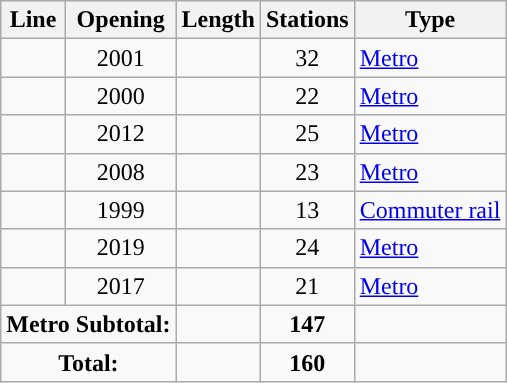<table class="wikitable">
<tr>
<th>Line</th>
<th>Opening</th>
<th>Length</th>
<th>Stations</th>
<th>Type</th>
</tr>
<tr>
<td style="text-align:center; color:#FFFFFF; background-color:#"><strong><a href='#'></a></strong></td>
<td style="text-align:center">2001</td>
<td></td>
<td style="text-align:center">32</td>
<td><a href='#'>Metro</a></td>
</tr>
<tr>
<td style="text-align:center; color:#FFFFFF; background-color:#"><strong><a href='#'></a></strong></td>
<td style="text-align:center">2000</td>
<td></td>
<td style="text-align:center">22</td>
<td><a href='#'>Metro</a></td>
</tr>
<tr>
<td style="text-align:center; color:#FFFFFF; background-color:#"><strong><a href='#'></a></strong></td>
<td style="text-align:center">2012</td>
<td></td>
<td style="text-align:center">25</td>
<td><a href='#'>Metro</a></td>
</tr>
<tr>
<td style="text-align:center; color:#FFFFFF; background-color:#"><strong><a href='#'></a></strong></td>
<td style="text-align:center">2008</td>
<td></td>
<td style="text-align:center">23</td>
<td><a href='#'>Metro</a></td>
</tr>
<tr>
<td style="text-align:center; color:#FFFFFF; background-color:#"><strong><a href='#'></a></strong></td>
<td style="text-align:center">1999</td>
<td></td>
<td style="text-align:center">13</td>
<td><a href='#'>Commuter rail</a></td>
</tr>
<tr>
<td style="text-align:center; color:#FFFFFF; background-color:#"><strong><a href='#'></a></strong></td>
<td style="text-align:center">2019</td>
<td></td>
<td style="text-align:center">24</td>
<td><a href='#'>Metro</a></td>
</tr>
<tr>
<td style="text-align:center; color:#FFFFFF; background-color:#"><strong><a href='#'></a></strong></td>
<td style="text-align:center">2017</td>
<td></td>
<td style="text-align:center">21</td>
<td><a href='#'>Metro</a></td>
</tr>
<tr>
<td colspan=2 style="text-align:center"><strong>Metro Subtotal:</strong></td>
<td><strong></strong></td>
<td style="text-align:center"><strong>147</strong></td>
<td></td>
</tr>
<tr>
<td colspan=2 style="text-align:center"><strong>Total:</strong></td>
<td><strong></strong></td>
<td style="text-align:center"><strong>160</strong></td>
</tr>
</table>
